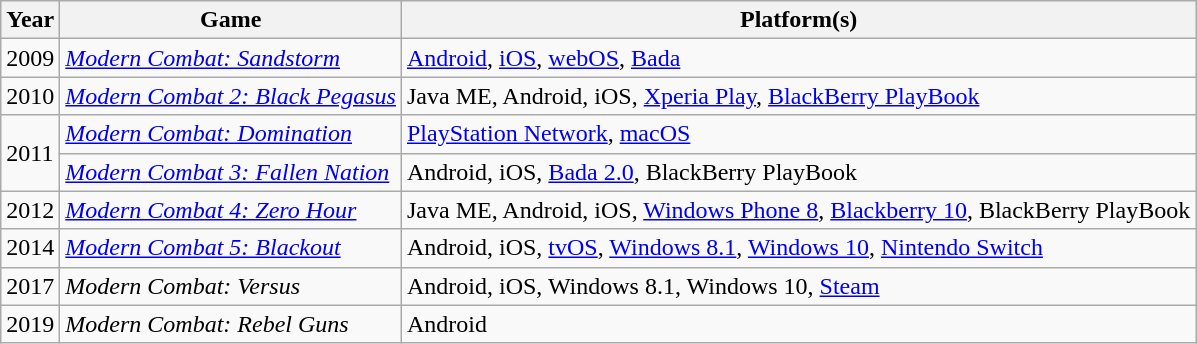<table class="wikitable sortable">
<tr>
<th>Year</th>
<th>Game</th>
<th>Platform(s)</th>
</tr>
<tr>
<td>2009</td>
<td><em><a href='#'>Modern Combat: Sandstorm</a></em></td>
<td><a href='#'>Android</a>, <a href='#'>iOS</a>, <a href='#'>webOS</a>, <a href='#'>Bada</a></td>
</tr>
<tr>
<td>2010</td>
<td><em><a href='#'>Modern Combat 2: Black Pegasus</a></em></td>
<td>Java ME, Android, iOS, <a href='#'>Xperia Play</a>, <a href='#'>BlackBerry PlayBook</a></td>
</tr>
<tr>
<td rowspan="2">2011</td>
<td><em><a href='#'>Modern Combat: Domination</a></em></td>
<td><a href='#'>PlayStation Network</a>, <a href='#'>macOS</a></td>
</tr>
<tr>
<td><em><a href='#'>Modern Combat 3: Fallen Nation</a></em></td>
<td>Android, iOS, <a href='#'>Bada 2.0</a>, BlackBerry PlayBook</td>
</tr>
<tr>
<td>2012</td>
<td><em><a href='#'>Modern Combat 4: Zero Hour</a></em></td>
<td>Java ME, Android, iOS, <a href='#'>Windows Phone 8</a>, <a href='#'>Blackberry 10</a>, BlackBerry PlayBook</td>
</tr>
<tr>
<td>2014</td>
<td><em><a href='#'>Modern Combat 5: Blackout</a></em></td>
<td>Android, iOS, <a href='#'>tvOS</a>, <a href='#'>Windows 8.1</a>, <a href='#'>Windows 10</a>, <a href='#'>Nintendo Switch</a></td>
</tr>
<tr>
<td>2017</td>
<td><em>Modern Combat: Versus</em></td>
<td>Android, iOS, Windows 8.1, Windows 10, <a href='#'>Steam</a></td>
</tr>
<tr>
<td>2019</td>
<td><em>Modern Combat: Rebel Guns</em></td>
<td>Android</td>
</tr>
</table>
